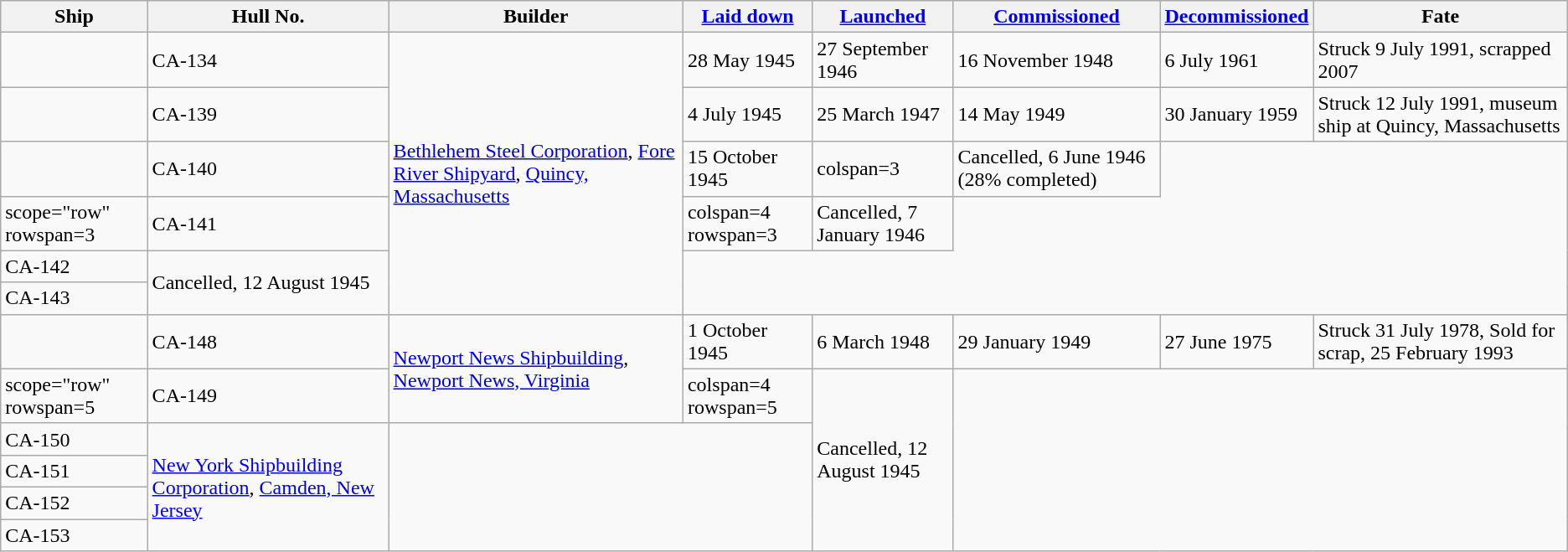<table class="wikitable plainrowheaders">
<tr>
<th scope="col">Ship</th>
<th scope="col">Hull No.</th>
<th scope="col">Builder</th>
<th scope="col"><a href='#'>Laid down</a></th>
<th scope="col"><a href='#'>Launched</a></th>
<th scope="col"><a href='#'>Commissioned</a></th>
<th scope="col"><a href='#'>Decommissioned</a></th>
<th scope="col">Fate</th>
</tr>
<tr>
<td scope="row"></td>
<td>CA-134</td>
<td rowspan=6><a href='#'>Bethlehem Steel Corporation</a>, <a href='#'>Fore River Shipyard</a>, <a href='#'>Quincy, Massachusetts</a></td>
<td>28 May 1945</td>
<td>27 September 1946</td>
<td>16 November 1948</td>
<td>6 July 1961</td>
<td>Struck 9 July 1991, scrapped 2007</td>
</tr>
<tr>
<td scope="row"></td>
<td>CA-139</td>
<td>4 July 1945</td>
<td>25 March 1947</td>
<td>14 May 1949</td>
<td>30 January 1959</td>
<td>Struck 12 July 1991, museum ship at Quincy, Massachusetts</td>
</tr>
<tr>
<td scope="row"></td>
<td>CA-140</td>
<td>15 October 1945</td>
<td>colspan=3 </td>
<td>Cancelled, 6 June 1946 (28% completed)</td>
</tr>
<tr>
<td>scope="row" rowspan=3 </td>
<td>CA-141</td>
<td>colspan=4 rowspan=3 </td>
<td>Cancelled, 7 January 1946</td>
</tr>
<tr>
<td scope="row">CA-142</td>
<td rowspan=2>Cancelled, 12 August 1945</td>
</tr>
<tr>
<td>CA-143</td>
</tr>
<tr>
<td scope="row"></td>
<td>CA-148</td>
<td rowspan=2><a href='#'>Newport News Shipbuilding</a>, <a href='#'>Newport News, Virginia</a></td>
<td>1 October 1945</td>
<td>6 March 1948</td>
<td>29 January 1949</td>
<td>27 June 1975</td>
<td>Struck 31 July 1978, Sold for scrap, 25 February 1993</td>
</tr>
<tr>
<td>scope="row" rowspan=5 </td>
<td>CA-149</td>
<td>colspan=4 rowspan=5 </td>
<td rowspan=5>Cancelled, 12 August 1945</td>
</tr>
<tr>
<td>CA-150</td>
<td rowspan=4><a href='#'>New York Shipbuilding Corporation</a>, <a href='#'>Camden, New Jersey</a></td>
</tr>
<tr>
<td>CA-151</td>
</tr>
<tr>
<td>CA-152</td>
</tr>
<tr>
<td>CA-153</td>
</tr>
</table>
